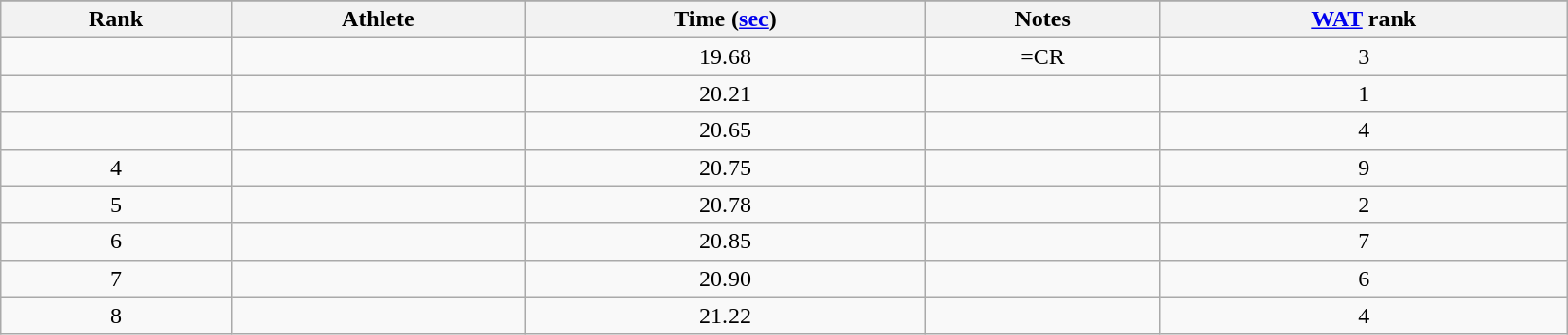<table class="wikitable" width=85%>
<tr>
</tr>
<tr>
<th>Rank</th>
<th>Athlete</th>
<th>Time (<a href='#'>sec</a>)</th>
<th>Notes</th>
<th><a href='#'>WAT</a> rank</th>
</tr>
<tr align="center">
<td></td>
<td align="left"></td>
<td>19.68</td>
<td>=CR</td>
<td>3</td>
</tr>
<tr align="center">
<td></td>
<td align="left"></td>
<td>20.21</td>
<td></td>
<td>1</td>
</tr>
<tr align="center">
<td></td>
<td align="left"></td>
<td>20.65</td>
<td></td>
<td>4</td>
</tr>
<tr align="center">
<td>4</td>
<td align="left"></td>
<td>20.75</td>
<td></td>
<td>9</td>
</tr>
<tr align="center">
<td>5</td>
<td align="left"></td>
<td>20.78</td>
<td></td>
<td>2</td>
</tr>
<tr align="center">
<td>6</td>
<td align="left"></td>
<td>20.85</td>
<td></td>
<td>7</td>
</tr>
<tr align="center">
<td>7</td>
<td align="left"></td>
<td>20.90</td>
<td></td>
<td>6</td>
</tr>
<tr align="center">
<td>8</td>
<td align="left"></td>
<td>21.22</td>
<td></td>
<td>4</td>
</tr>
</table>
